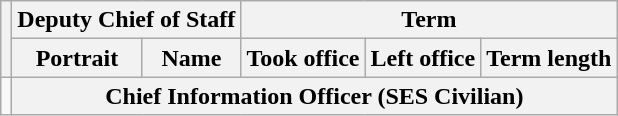<table class="wikitable sortable">
<tr>
<th rowspan=2></th>
<th colspan=2>Deputy Chief of Staff</th>
<th colspan=3>Term</th>
</tr>
<tr>
<th>Portrait</th>
<th>Name</th>
<th>Took office</th>
<th>Left office</th>
<th>Term length</th>
</tr>
<tr>
<td></td>
<th colspan=6>Chief Information Officer (SES Civilian)<br>

</th>
</tr>
</table>
